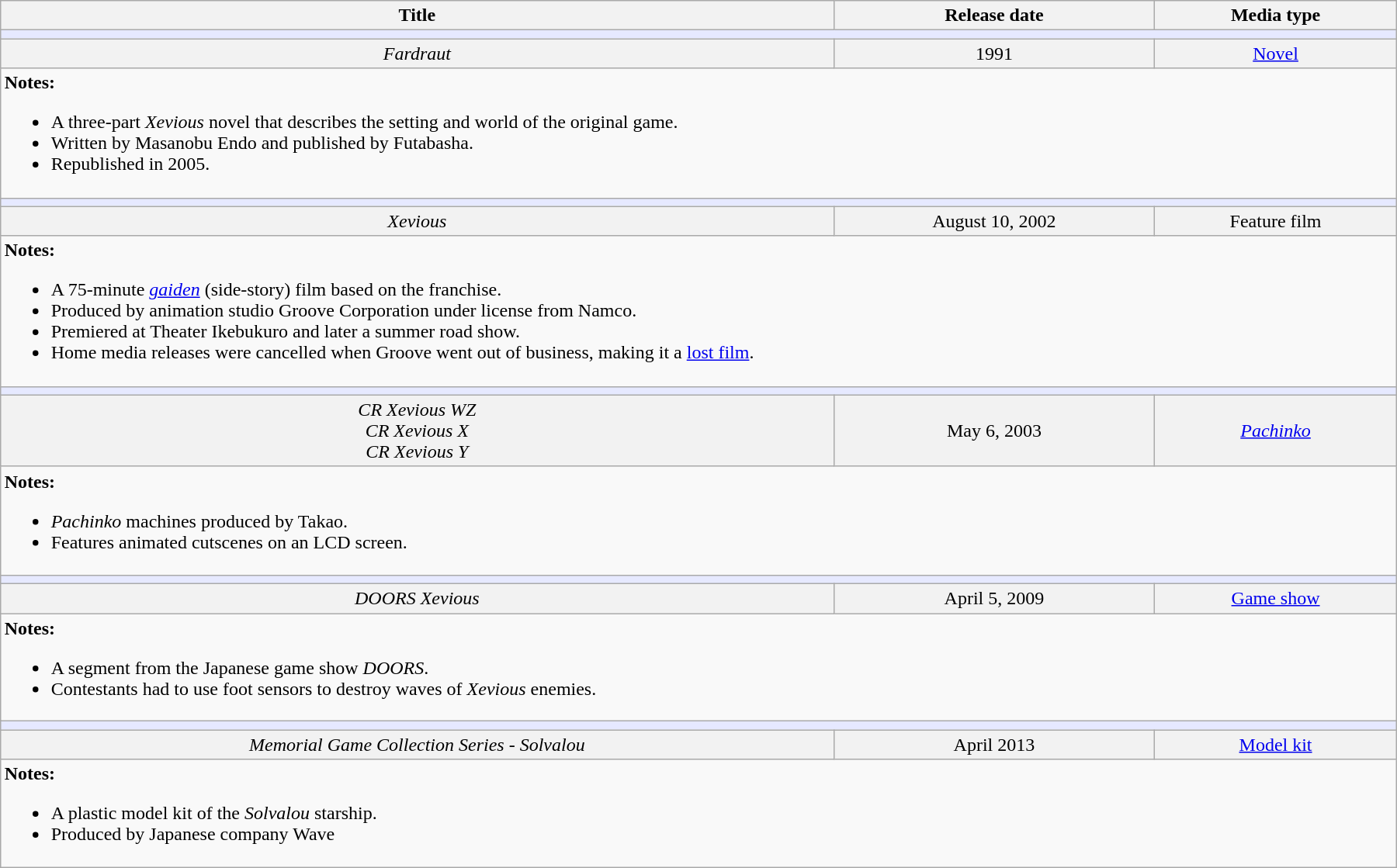<table class="wikitable" style="margin:1em auto; width:95%;">
<tr style="text-align: center;">
<th>Title</th>
<th>Release date</th>
<th>Media type</th>
</tr>
<tr>
<td colspan="3" style="background:#e6e9ff;"></td>
</tr>
<tr style="background:#F2F2F2;" align="center">
<td><em>Fardraut</em></td>
<td>1991</td>
<td><a href='#'>Novel</a></td>
</tr>
<tr>
<td colspan="4" style="border: none; vertical-align: top;"><strong>Notes:</strong><br><ul><li>A three-part <em>Xevious</em> novel that describes the setting and world of the original game.</li><li>Written by Masanobu Endo and published by Futabasha.</li><li>Republished in 2005.</li></ul></td>
</tr>
<tr>
<td colspan="3" style="background:#e6e9ff;"></td>
</tr>
<tr style="background:#F2F2F2;" align="center">
<td><em>Xevious</em></td>
<td>August 10, 2002</td>
<td>Feature film</td>
</tr>
<tr>
<td colspan="4" style="border: none; vertical-align: top;"><strong>Notes:</strong><br><ul><li>A 75-minute <em><a href='#'>gaiden</a></em> (side-story) film based on the franchise.</li><li>Produced by animation studio Groove Corporation under license from Namco.</li><li>Premiered at Theater Ikebukuro and later a summer road show.</li><li>Home media releases were cancelled when Groove went out of business, making it a <a href='#'>lost film</a>.</li></ul></td>
</tr>
<tr>
<td colspan="4" style="background:#e6e9ff;"></td>
</tr>
<tr style="background:#F2F2F2;" align="center">
<td><em>CR Xevious WZ</em><br><em>CR Xevious X</em><br><em>CR Xevious Y</em></td>
<td>May 6, 2003</td>
<td><em><a href='#'>Pachinko</a></em></td>
</tr>
<tr>
<td colspan="4" style="border: none; vertical-align: top;"><strong>Notes:</strong><br><ul><li><em>Pachinko</em> machines produced by Takao.</li><li>Features animated cutscenes on an LCD screen.</li></ul></td>
</tr>
<tr>
<td colspan="4" style="background:#e6e9ff;"></td>
</tr>
<tr style="background:#F2F2F2;" align="center">
<td><em>DOORS Xevious</em></td>
<td>April 5, 2009</td>
<td><a href='#'>Game show</a></td>
</tr>
<tr>
<td colspan="4" style="border: none; vertical-align: top;"><strong>Notes:</strong><br><ul><li>A segment from the Japanese game show <em>DOORS</em>.</li><li>Contestants had to use foot sensors to destroy waves of <em>Xevious</em> enemies.</li></ul></td>
</tr>
<tr>
</tr>
<tr>
<td colspan="4" style="background:#e6e9ff;"></td>
</tr>
<tr style="background:#F2F2F2;" align="center">
<td><em>Memorial Game Collection Series - Solvalou</em></td>
<td>April 2013</td>
<td><a href='#'>Model kit</a></td>
</tr>
<tr>
<td colspan="4" style="border: none; vertical-align: top;"><strong>Notes:</strong><br><ul><li>A plastic model kit of the <em>Solvalou</em> starship.</li><li>Produced by Japanese company Wave</li></ul></td>
</tr>
<tr>
</tr>
</table>
